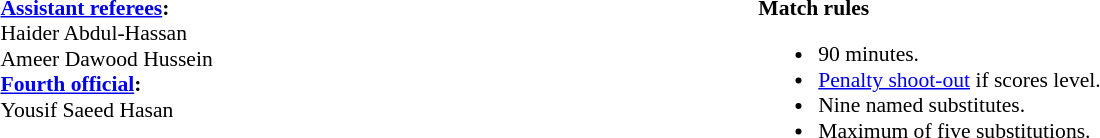<table style="width:100%; font-size:90%;">
<tr>
<td style="width:40%; vertical-align:top;"><br><strong><a href='#'>Assistant referees</a>:</strong>
<br>Haider Abdul-Hassan
<br>Ameer Dawood Hussein
<br><strong><a href='#'>Fourth official</a>:</strong>
<br>Yousif Saeed Hasan</td>
<td style="width:60%; vertical-align:top;"><br><strong>Match rules</strong><ul><li>90 minutes.</li><li><a href='#'>Penalty shoot-out</a> if scores level.</li><li>Nine named substitutes.</li><li>Maximum of five substitutions.</li></ul></td>
</tr>
</table>
